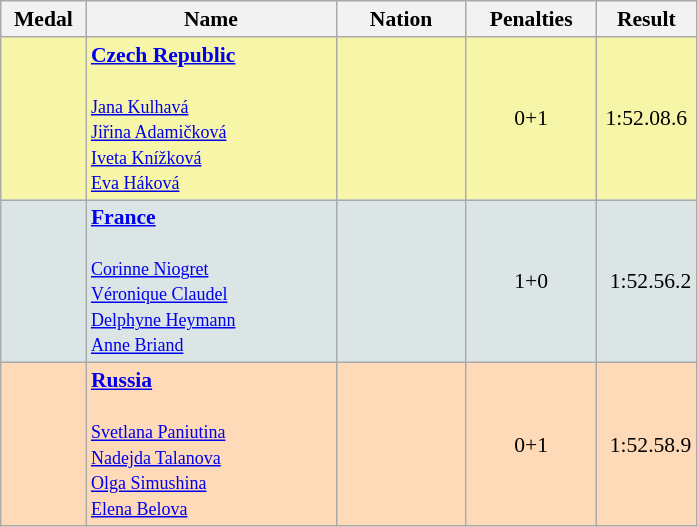<table class=wikitable style="border:1px solid #AAAAAA;font-size:90%">
<tr bgcolor="#E4E4E4">
<th style="border-bottom:1px solid #AAAAAA" width=50>Medal</th>
<th style="border-bottom:1px solid #AAAAAA" width=160>Name</th>
<th style="border-bottom:1px solid #AAAAAA" width=80>Nation</th>
<th style="border-bottom:1px solid #AAAAAA" width=80>Penalties</th>
<th style="border-bottom:1px solid #AAAAAA" width=60>Result</th>
</tr>
<tr bgcolor="#F7F6A8">
<td align="center"></td>
<td><strong><a href='#'>Czech Republic</a></strong><br><br><small><a href='#'>Jana Kulhavá</a><br><a href='#'>Jiřina Adamičková</a><br><a href='#'>Iveta Knížková</a><br><a href='#'>Eva Háková</a></small></td>
<td></td>
<td align="center">0+1</td>
<td align="center">1:52.08.6</td>
</tr>
<tr bgcolor="#DCE5E5">
<td align="center"></td>
<td><strong><a href='#'>France</a></strong><br><br><small><a href='#'>Corinne Niogret</a><br><a href='#'>Véronique Claudel</a><br><a href='#'>Delphyne Heymann</a><br><a href='#'>Anne Briand</a></small></td>
<td></td>
<td align="center">1+0</td>
<td align="right">1:52.56.2</td>
</tr>
<tr bgcolor="#FFDAB9">
<td align="center"></td>
<td><strong><a href='#'>Russia</a></strong><br><br><small><a href='#'>Svetlana Paniutina</a><br><a href='#'>Nadejda Talanova</a><br><a href='#'>Olga Simushina</a><br><a href='#'>Elena Belova</a></small></td>
<td> </td>
<td align="center">0+1</td>
<td align="right">1:52.58.9</td>
</tr>
</table>
